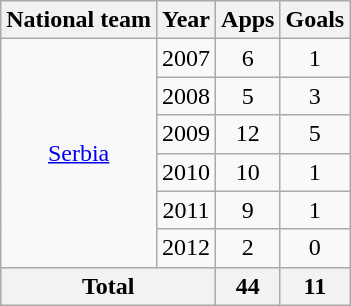<table class="wikitable" style="text-align:center">
<tr>
<th>National team</th>
<th>Year</th>
<th>Apps</th>
<th>Goals</th>
</tr>
<tr>
<td rowspan="6"><a href='#'>Serbia</a></td>
<td>2007</td>
<td>6</td>
<td>1</td>
</tr>
<tr>
<td>2008</td>
<td>5</td>
<td>3</td>
</tr>
<tr>
<td>2009</td>
<td>12</td>
<td>5</td>
</tr>
<tr>
<td>2010</td>
<td>10</td>
<td>1</td>
</tr>
<tr>
<td>2011</td>
<td>9</td>
<td>1</td>
</tr>
<tr>
<td>2012</td>
<td>2</td>
<td>0</td>
</tr>
<tr>
<th colspan="2">Total</th>
<th>44</th>
<th>11</th>
</tr>
</table>
